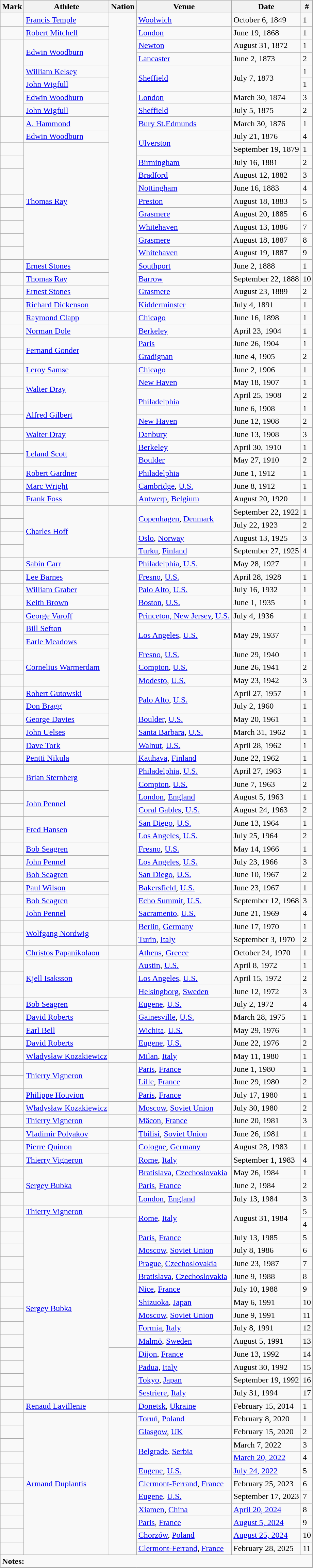<table class="wikitable">
<tr>
<th>Mark</th>
<th>Athlete</th>
<th>Nation</th>
<th>Venue</th>
<th>Date</th>
<th>#</th>
</tr>
<tr>
<td></td>
<td><a href='#'>Francis Temple</a></td>
<td rowspan=23></td>
<td><a href='#'>Woolwich</a></td>
<td>October 6, 1849</td>
<td>1</td>
</tr>
<tr>
<td></td>
<td><a href='#'>Robert Mitchell</a></td>
<td><a href='#'>London</a></td>
<td>June 19, 1868</td>
<td>1</td>
</tr>
<tr>
<td rowspan=6></td>
<td rowspan=2><a href='#'>Edwin Woodburn</a></td>
<td><a href='#'>Newton</a></td>
<td>August 31, 1872</td>
<td>1</td>
</tr>
<tr>
<td><a href='#'>Lancaster</a></td>
<td>June 2, 1873</td>
<td>2</td>
</tr>
<tr>
<td><a href='#'>William Kelsey</a></td>
<td rowspan=2><a href='#'>Sheffield</a></td>
<td rowspan=2>July 7, 1873</td>
<td>1</td>
</tr>
<tr>
<td><a href='#'>John Wigfull</a></td>
<td>1</td>
</tr>
<tr>
<td><a href='#'>Edwin Woodburn</a></td>
<td><a href='#'>London</a></td>
<td>March 30, 1874</td>
<td>3</td>
</tr>
<tr>
<td><a href='#'>John Wigfull</a></td>
<td><a href='#'>Sheffield</a></td>
<td>July 5, 1875</td>
<td>2</td>
</tr>
<tr>
<td rowspan=2></td>
<td><a href='#'>A. Hammond</a></td>
<td><a href='#'>Bury St.Edmunds</a></td>
<td>March 30, 1876</td>
<td>1</td>
</tr>
<tr>
<td><a href='#'>Edwin Woodburn</a></td>
<td rowspan=2><a href='#'>Ulverston</a></td>
<td>July 21, 1876</td>
<td>4</td>
</tr>
<tr>
<td></td>
<td rowspan=9><a href='#'>Thomas Ray</a></td>
<td>September 19, 1879</td>
<td>1</td>
</tr>
<tr>
<td></td>
<td><a href='#'>Birmingham</a></td>
<td>July 16, 1881</td>
<td>2</td>
</tr>
<tr>
<td rowspan=2></td>
<td><a href='#'>Bradford</a></td>
<td>August 12, 1882</td>
<td>3</td>
</tr>
<tr>
<td><a href='#'>Nottingham</a></td>
<td>June 16, 1883</td>
<td>4</td>
</tr>
<tr>
<td></td>
<td><a href='#'>Preston</a></td>
<td>August 18, 1883</td>
<td>5</td>
</tr>
<tr>
<td></td>
<td><a href='#'>Grasmere</a></td>
<td>August 20, 1885</td>
<td>6</td>
</tr>
<tr>
<td></td>
<td><a href='#'>Whitehaven</a></td>
<td>August 13, 1886</td>
<td>7</td>
</tr>
<tr>
<td></td>
<td><a href='#'>Grasmere</a></td>
<td>August 18, 1887</td>
<td>8</td>
</tr>
<tr>
<td></td>
<td><a href='#'>Whitehaven</a></td>
<td>August 19, 1887</td>
<td>9</td>
</tr>
<tr>
<td></td>
<td><a href='#'>Ernest Stones</a></td>
<td><a href='#'>Southport</a></td>
<td>June 2, 1888</td>
<td>1</td>
</tr>
<tr>
<td></td>
<td><a href='#'>Thomas Ray</a></td>
<td><a href='#'>Barrow</a></td>
<td>September 22, 1888</td>
<td>10</td>
</tr>
<tr>
<td></td>
<td><a href='#'>Ernest Stones</a></td>
<td><a href='#'>Grasmere</a></td>
<td>August 23, 1889</td>
<td>2</td>
</tr>
<tr>
<td></td>
<td><a href='#'>Richard Dickenson</a></td>
<td><a href='#'>Kidderminster</a></td>
<td>July 4, 1891</td>
<td>1</td>
</tr>
<tr>
<td></td>
<td><a href='#'>Raymond Clapp</a></td>
<td rowspan=2></td>
<td><a href='#'>Chicago</a></td>
<td>June 16, 1898</td>
<td>1</td>
</tr>
<tr>
<td></td>
<td><a href='#'>Norman Dole</a></td>
<td><a href='#'>Berkeley</a></td>
<td>April 23, 1904</td>
<td>1</td>
</tr>
<tr>
<td></td>
<td rowspan=2><a href='#'>Fernand Gonder</a></td>
<td rowspan=2></td>
<td><a href='#'>Paris</a></td>
<td>June 26, 1904</td>
<td>1</td>
</tr>
<tr>
<td></td>
<td><a href='#'>Gradignan</a></td>
<td>June 4, 1905</td>
<td>2</td>
</tr>
<tr>
<td></td>
<td><a href='#'>Leroy Samse</a></td>
<td rowspan="11"></td>
<td><a href='#'>Chicago</a></td>
<td>June 2, 1906</td>
<td>1</td>
</tr>
<tr>
<td></td>
<td rowspan=2><a href='#'>Walter Dray</a></td>
<td><a href='#'>New Haven</a></td>
<td>May 18, 1907</td>
<td>1</td>
</tr>
<tr>
<td></td>
<td rowspan=2><a href='#'>Philadelphia</a></td>
<td>April 25, 1908</td>
<td>2</td>
</tr>
<tr>
<td></td>
<td rowspan=2><a href='#'>Alfred Gilbert</a></td>
<td>June 6, 1908</td>
<td>1</td>
</tr>
<tr>
<td></td>
<td><a href='#'>New Haven</a></td>
<td>June 12, 1908</td>
<td>2</td>
</tr>
<tr>
<td></td>
<td><a href='#'>Walter Dray</a></td>
<td><a href='#'>Danbury</a></td>
<td>June 13, 1908</td>
<td>3</td>
</tr>
<tr>
<td></td>
<td rowspan=2><a href='#'>Leland Scott</a></td>
<td><a href='#'>Berkeley</a></td>
<td>April 30, 1910</td>
<td>1</td>
</tr>
<tr>
<td></td>
<td><a href='#'>Boulder</a></td>
<td>May 27, 1910</td>
<td>2</td>
</tr>
<tr>
<td></td>
<td><a href='#'>Robert Gardner</a></td>
<td><a href='#'>Philadelphia</a></td>
<td>June 1, 1912</td>
<td>1</td>
</tr>
<tr>
<td></td>
<td><a href='#'>Marc Wright</a></td>
<td><a href='#'>Cambridge</a>, <a href='#'>U.S.</a></td>
<td>June 8, 1912</td>
<td>1</td>
</tr>
<tr>
<td></td>
<td><a href='#'>Frank Foss</a></td>
<td><a href='#'>Antwerp</a>, <a href='#'>Belgium</a></td>
<td>August 20, 1920</td>
<td>1</td>
</tr>
<tr>
<td></td>
<td rowspan=4><a href='#'>Charles Hoff</a></td>
<td rowspan=4></td>
<td rowspan=2><a href='#'>Copenhagen</a>, <a href='#'>Denmark</a></td>
<td>September 22, 1922</td>
<td>1</td>
</tr>
<tr>
<td></td>
<td>July 22, 1923</td>
<td>2</td>
</tr>
<tr>
<td></td>
<td><a href='#'>Oslo</a>, <a href='#'>Norway</a></td>
<td>August 13, 1925</td>
<td>3</td>
</tr>
<tr>
<td></td>
<td><a href='#'>Turku</a>, <a href='#'>Finland</a></td>
<td>September 27, 1925</td>
<td>4</td>
</tr>
<tr>
<td></td>
<td><a href='#'>Sabin Carr</a></td>
<td rowspan="15"></td>
<td><a href='#'>Philadelphia</a>, <a href='#'>U.S.</a></td>
<td>May 28, 1927</td>
<td>1</td>
</tr>
<tr>
<td></td>
<td><a href='#'>Lee Barnes</a></td>
<td><a href='#'>Fresno</a>, <a href='#'>U.S.</a></td>
<td>April 28, 1928</td>
<td>1</td>
</tr>
<tr>
<td></td>
<td><a href='#'>William Graber</a></td>
<td><a href='#'>Palo Alto</a>, <a href='#'>U.S.</a></td>
<td>July 16, 1932</td>
<td>1</td>
</tr>
<tr>
<td></td>
<td><a href='#'>Keith Brown</a></td>
<td><a href='#'>Boston</a>, <a href='#'>U.S.</a></td>
<td>June 1, 1935</td>
<td>1</td>
</tr>
<tr>
<td></td>
<td><a href='#'>George Varoff</a></td>
<td><a href='#'>Princeton, New Jersey</a>, <a href='#'>U.S.</a></td>
<td>July 4, 1936</td>
<td>1</td>
</tr>
<tr>
<td rowspan=2></td>
<td><a href='#'>Bill Sefton</a></td>
<td rowspan=2><a href='#'>Los Angeles</a>, <a href='#'>U.S.</a></td>
<td rowspan=2>May 29, 1937</td>
<td>1</td>
</tr>
<tr>
<td><a href='#'>Earle Meadows</a></td>
<td>1</td>
</tr>
<tr>
<td></td>
<td rowspan=3><a href='#'>Cornelius Warmerdam</a></td>
<td><a href='#'>Fresno</a>, <a href='#'>U.S.</a></td>
<td>June 29, 1940</td>
<td>1</td>
</tr>
<tr>
<td></td>
<td><a href='#'>Compton</a>, <a href='#'>U.S.</a></td>
<td>June 26, 1941</td>
<td>2</td>
</tr>
<tr>
<td></td>
<td><a href='#'>Modesto</a>, <a href='#'>U.S.</a></td>
<td>May 23, 1942</td>
<td>3</td>
</tr>
<tr>
<td></td>
<td><a href='#'>Robert Gutowski</a></td>
<td rowspan=2><a href='#'>Palo Alto</a>, <a href='#'>U.S.</a></td>
<td>April 27, 1957</td>
<td>1</td>
</tr>
<tr>
<td></td>
<td><a href='#'>Don Bragg</a></td>
<td>July 2, 1960</td>
<td>1</td>
</tr>
<tr>
<td></td>
<td><a href='#'>George Davies</a></td>
<td><a href='#'>Boulder</a>, <a href='#'>U.S.</a></td>
<td>May 20, 1961</td>
<td>1</td>
</tr>
<tr>
<td></td>
<td><a href='#'>John Uelses</a></td>
<td><a href='#'>Santa Barbara</a>, <a href='#'>U.S.</a></td>
<td>March 31, 1962</td>
<td>1</td>
</tr>
<tr>
<td></td>
<td><a href='#'>Dave Tork</a></td>
<td><a href='#'>Walnut</a>, <a href='#'>U.S.</a></td>
<td>April 28, 1962</td>
<td>1</td>
</tr>
<tr>
<td></td>
<td><a href='#'>Pentti Nikula</a></td>
<td></td>
<td><a href='#'>Kauhava</a>, <a href='#'>Finland</a></td>
<td>June 22, 1962</td>
<td>1</td>
</tr>
<tr>
<td></td>
<td rowspan=2><a href='#'>Brian Sternberg</a></td>
<td rowspan=12></td>
<td><a href='#'>Philadelphia</a>, <a href='#'>U.S.</a></td>
<td>April 27, 1963</td>
<td>1</td>
</tr>
<tr>
<td></td>
<td><a href='#'>Compton</a>, <a href='#'>U.S.</a></td>
<td>June 7, 1963</td>
<td>2</td>
</tr>
<tr>
<td></td>
<td rowspan=2><a href='#'>John Pennel</a></td>
<td><a href='#'>London</a>, <a href='#'>England</a></td>
<td>August 5, 1963</td>
<td>1</td>
</tr>
<tr>
<td></td>
<td><a href='#'>Coral Gables</a>, <a href='#'>U.S.</a></td>
<td>August 24, 1963</td>
<td>2</td>
</tr>
<tr>
<td></td>
<td rowspan=2><a href='#'>Fred Hansen</a></td>
<td><a href='#'>San Diego</a>, <a href='#'>U.S.</a></td>
<td>June 13, 1964</td>
<td>1</td>
</tr>
<tr>
<td></td>
<td><a href='#'>Los Angeles</a>, <a href='#'>U.S.</a></td>
<td>July 25, 1964</td>
<td>2</td>
</tr>
<tr>
<td></td>
<td><a href='#'>Bob Seagren</a></td>
<td><a href='#'>Fresno</a>, <a href='#'>U.S.</a></td>
<td>May 14, 1966</td>
<td>1</td>
</tr>
<tr>
<td></td>
<td><a href='#'>John Pennel</a></td>
<td><a href='#'>Los Angeles</a>, <a href='#'>U.S.</a></td>
<td>July 23, 1966</td>
<td>3</td>
</tr>
<tr>
<td></td>
<td><a href='#'>Bob Seagren</a></td>
<td><a href='#'>San Diego</a>, <a href='#'>U.S.</a></td>
<td>June 10, 1967</td>
<td>2</td>
</tr>
<tr>
<td></td>
<td><a href='#'>Paul Wilson</a></td>
<td><a href='#'>Bakersfield</a>, <a href='#'>U.S.</a></td>
<td>June 23, 1967</td>
<td>1</td>
</tr>
<tr>
<td> </td>
<td><a href='#'>Bob Seagren</a></td>
<td><a href='#'>Echo Summit</a>, <a href='#'>U.S.</a></td>
<td>September 12, 1968</td>
<td>3</td>
</tr>
<tr>
<td></td>
<td><a href='#'>John Pennel</a></td>
<td><a href='#'>Sacramento</a>, <a href='#'>U.S.</a></td>
<td>June 21, 1969</td>
<td>4</td>
</tr>
<tr>
<td></td>
<td rowspan=2><a href='#'>Wolfgang Nordwig</a></td>
<td rowspan=2></td>
<td><a href='#'>Berlin</a>, <a href='#'>Germany</a></td>
<td>June 17, 1970</td>
<td>1</td>
</tr>
<tr>
<td></td>
<td><a href='#'>Turin</a>, <a href='#'>Italy</a></td>
<td>September 3, 1970</td>
<td>2</td>
</tr>
<tr>
<td></td>
<td><a href='#'>Christos Papanikolaou</a></td>
<td></td>
<td><a href='#'>Athens</a>, <a href='#'>Greece</a></td>
<td>October 24, 1970</td>
<td>1</td>
</tr>
<tr>
<td></td>
<td rowspan=3><a href='#'>Kjell Isaksson</a></td>
<td rowspan=3></td>
<td><a href='#'>Austin</a>, <a href='#'>U.S.</a></td>
<td>April 8, 1972</td>
<td>1</td>
</tr>
<tr>
<td></td>
<td><a href='#'>Los Angeles</a>, <a href='#'>U.S.</a></td>
<td>April 15, 1972</td>
<td>2</td>
</tr>
<tr>
<td></td>
<td><a href='#'>Helsingborg</a>, <a href='#'>Sweden</a></td>
<td>June 12, 1972</td>
<td>3</td>
</tr>
<tr>
<td></td>
<td><a href='#'>Bob Seagren</a></td>
<td rowspan=4></td>
<td><a href='#'>Eugene</a>, <a href='#'>U.S.</a></td>
<td>July 2, 1972</td>
<td>4</td>
</tr>
<tr>
<td></td>
<td><a href='#'>David Roberts</a></td>
<td><a href='#'>Gainesville</a>, <a href='#'>U.S.</a></td>
<td>March 28, 1975</td>
<td>1</td>
</tr>
<tr>
<td></td>
<td><a href='#'>Earl Bell</a></td>
<td><a href='#'>Wichita</a>, <a href='#'>U.S.</a></td>
<td>May 29, 1976</td>
<td>1</td>
</tr>
<tr>
<td></td>
<td><a href='#'>David Roberts</a></td>
<td><a href='#'>Eugene</a>, <a href='#'>U.S.</a></td>
<td>June 22, 1976</td>
<td>2</td>
</tr>
<tr>
<td></td>
<td><a href='#'>Władysław Kozakiewicz</a></td>
<td></td>
<td><a href='#'>Milan</a>, <a href='#'>Italy</a></td>
<td>May 11, 1980</td>
<td>1</td>
</tr>
<tr>
<td></td>
<td rowspan=2><a href='#'>Thierry Vigneron</a></td>
<td rowspan=3></td>
<td><a href='#'>Paris</a>, <a href='#'>France</a></td>
<td>June 1, 1980</td>
<td>1</td>
</tr>
<tr>
<td></td>
<td><a href='#'>Lille</a>, <a href='#'>France</a></td>
<td>June 29, 1980</td>
<td>2</td>
</tr>
<tr>
<td></td>
<td><a href='#'>Philippe Houvion</a></td>
<td><a href='#'>Paris</a>, <a href='#'>France</a></td>
<td>July 17, 1980</td>
<td>1</td>
</tr>
<tr>
<td></td>
<td><a href='#'>Władysław Kozakiewicz</a></td>
<td></td>
<td><a href='#'>Moscow</a>, <a href='#'>Soviet Union</a></td>
<td>July 30, 1980</td>
<td>2</td>
</tr>
<tr>
<td></td>
<td><a href='#'>Thierry Vigneron</a></td>
<td></td>
<td><a href='#'>Mâcon</a>, <a href='#'>France</a></td>
<td>June 20, 1981</td>
<td>3</td>
</tr>
<tr>
<td></td>
<td><a href='#'>Vladimir Polyakov</a></td>
<td></td>
<td><a href='#'>Tbilisi</a>, <a href='#'>Soviet Union</a></td>
<td>June 26, 1981</td>
<td>1</td>
</tr>
<tr>
<td></td>
<td><a href='#'>Pierre Quinon</a></td>
<td rowspan=2></td>
<td><a href='#'>Cologne</a>, <a href='#'>Germany</a></td>
<td>August 28, 1983</td>
<td>1</td>
</tr>
<tr>
<td></td>
<td><a href='#'>Thierry Vigneron</a></td>
<td><a href='#'>Rome</a>, <a href='#'>Italy</a></td>
<td>September 1, 1983</td>
<td>4</td>
</tr>
<tr>
<td></td>
<td rowspan=3><a href='#'>Sergey Bubka</a></td>
<td rowspan=3></td>
<td><a href='#'>Bratislava</a>, <a href='#'>Czechoslovakia</a></td>
<td>May 26, 1984</td>
<td>1</td>
</tr>
<tr>
<td></td>
<td><a href='#'>Paris</a>, <a href='#'>France</a></td>
<td>June 2, 1984</td>
<td>2</td>
</tr>
<tr>
<td></td>
<td><a href='#'>London</a>, <a href='#'>England</a></td>
<td>July 13, 1984</td>
<td>3</td>
</tr>
<tr>
<td></td>
<td><a href='#'>Thierry Vigneron</a></td>
<td></td>
<td rowspan=2><a href='#'>Rome</a>, <a href='#'>Italy</a></td>
<td rowspan=2>August 31, 1984</td>
<td>5</td>
</tr>
<tr>
<td></td>
<td rowspan=14><a href='#'>Sergey Bubka</a></td>
<td rowspan=10></td>
<td>4</td>
</tr>
<tr>
<td></td>
<td><a href='#'>Paris</a>, <a href='#'>France</a></td>
<td>July 13, 1985</td>
<td>5</td>
</tr>
<tr>
<td></td>
<td><a href='#'>Moscow</a>, <a href='#'>Soviet Union</a></td>
<td>July 8, 1986</td>
<td>6</td>
</tr>
<tr>
<td></td>
<td><a href='#'>Prague</a>, <a href='#'>Czechoslovakia</a></td>
<td>June 23, 1987</td>
<td>7</td>
</tr>
<tr>
<td></td>
<td><a href='#'>Bratislava</a>, <a href='#'>Czechoslovakia</a></td>
<td>June 9, 1988</td>
<td>8</td>
</tr>
<tr>
<td></td>
<td><a href='#'>Nice</a>, <a href='#'>France</a></td>
<td>July 10, 1988</td>
<td>9</td>
</tr>
<tr>
<td></td>
<td><a href='#'>Shizuoka</a>, <a href='#'>Japan</a></td>
<td>May 6, 1991</td>
<td>10</td>
</tr>
<tr>
<td></td>
<td><a href='#'>Moscow</a>, <a href='#'>Soviet Union</a></td>
<td>June 9, 1991</td>
<td>11</td>
</tr>
<tr>
<td></td>
<td><a href='#'>Formia</a>, <a href='#'>Italy</a></td>
<td>July 8, 1991</td>
<td>12</td>
</tr>
<tr>
<td></td>
<td><a href='#'>Malmö</a>, <a href='#'>Sweden</a></td>
<td>August 5, 1991</td>
<td>13</td>
</tr>
<tr>
<td></td>
<td rowspan=4></td>
<td><a href='#'>Dijon</a>, <a href='#'>France</a></td>
<td>June 13, 1992</td>
<td>14</td>
</tr>
<tr>
<td></td>
<td><a href='#'>Padua</a>, <a href='#'>Italy</a></td>
<td>August 30, 1992</td>
<td>15</td>
</tr>
<tr>
<td></td>
<td><a href='#'>Tokyo</a>, <a href='#'>Japan</a></td>
<td>September 19, 1992</td>
<td>16</td>
</tr>
<tr>
<td> </td>
<td><a href='#'>Sestriere</a>, <a href='#'>Italy</a></td>
<td>July 31, 1994</td>
<td>17</td>
</tr>
<tr>
<td> </td>
<td><a href='#'>Renaud Lavillenie</a></td>
<td></td>
<td><a href='#'>Donetsk</a>, <a href='#'>Ukraine</a></td>
<td>February 15, 2014</td>
<td>1</td>
</tr>
<tr>
<td> </td>
<td rowspan="11"><a href='#'>Armand Duplantis</a></td>
<td rowspan="11"></td>
<td><a href='#'>Toruń</a>, <a href='#'>Poland</a></td>
<td>February 8, 2020</td>
<td>1</td>
</tr>
<tr>
<td> </td>
<td><a href='#'>Glasgow</a>, <a href='#'>UK</a></td>
<td>February 15, 2020</td>
<td>2</td>
</tr>
<tr>
<td> </td>
<td rowspan=2><a href='#'>Belgrade</a>, <a href='#'>Serbia</a></td>
<td>March 7, 2022</td>
<td>3</td>
</tr>
<tr>
<td> </td>
<td><a href='#'>March 20, 2022</a></td>
<td>4</td>
</tr>
<tr>
<td></td>
<td><a href='#'>Eugene</a>, <a href='#'>U.S.</a></td>
<td><a href='#'>July 24, 2022</a></td>
<td>5</td>
</tr>
<tr>
<td> </td>
<td><a href='#'>Clermont-Ferrand</a>, <a href='#'>France</a></td>
<td>February 25, 2023</td>
<td>6</td>
</tr>
<tr>
<td></td>
<td><a href='#'>Eugene</a>, <a href='#'>U.S.</a></td>
<td>September 17, 2023</td>
<td>7</td>
</tr>
<tr>
<td></td>
<td><a href='#'>Xiamen</a>, <a href='#'>China</a></td>
<td><a href='#'>April 20, 2024</a></td>
<td>8</td>
</tr>
<tr>
<td></td>
<td><a href='#'>Paris</a>, <a href='#'>France</a></td>
<td><a href='#'>August 5, 2024</a></td>
<td>9</td>
</tr>
<tr>
<td></td>
<td><a href='#'>Chorzów</a>, <a href='#'>Poland</a></td>
<td><a href='#'>August 25, 2024</a></td>
<td>10</td>
</tr>
<tr>
<td> </td>
<td><a href='#'>Clermont-Ferrand</a>, <a href='#'>France</a></td>
<td>February 28, 2025</td>
<td>11</td>
</tr>
<tr>
<td colspan = "6"><strong>Notes:</strong><br></td>
</tr>
</table>
